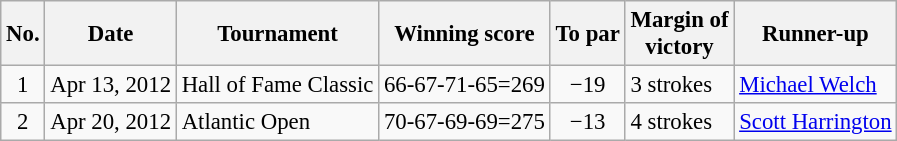<table class="wikitable" style="font-size:95%;">
<tr>
<th>No.</th>
<th>Date</th>
<th>Tournament</th>
<th>Winning score</th>
<th>To par</th>
<th>Margin of<br>victory</th>
<th>Runner-up</th>
</tr>
<tr>
<td align=center>1</td>
<td align=right>Apr 13, 2012</td>
<td>Hall of Fame Classic</td>
<td>66-67-71-65=269</td>
<td align=center>−19</td>
<td>3 strokes</td>
<td> <a href='#'>Michael Welch</a></td>
</tr>
<tr>
<td align=center>2</td>
<td align=right>Apr 20, 2012</td>
<td>Atlantic Open</td>
<td>70-67-69-69=275</td>
<td align=center>−13</td>
<td>4 strokes</td>
<td> <a href='#'>Scott Harrington</a></td>
</tr>
</table>
